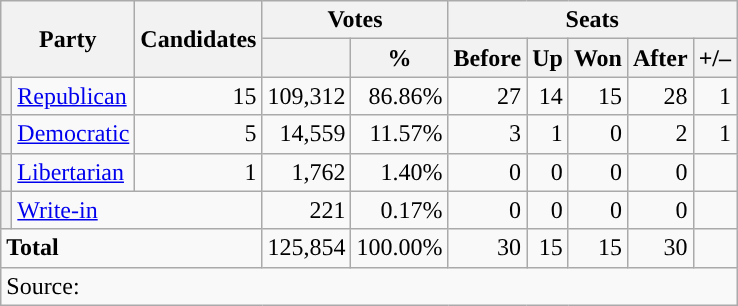<table class="wikitable">
<tr>
<th rowspan="2" colspan="2">Party</th>
<th rowspan="2">Candidates</th>
<th colspan="2">Votes</th>
<th colspan="5">Seats</th>
</tr>
<tr>
<th></th>
<th>%</th>
<th>Before</th>
<th>Up</th>
<th>Won</th>
<th>After</th>
<th>+/–</th>
</tr>
<tr>
<th style="background-color:"></th>
<td><a href='#'>Republican</a></td>
<td align="right">15</td>
<td align="right">109,312</td>
<td align="right">86.86%</td>
<td align="right">27</td>
<td align="right">14</td>
<td align="right">15</td>
<td align="right">28</td>
<td align="right"> 1</td>
</tr>
<tr>
<th style="background-color:"></th>
<td><a href='#'>Democratic</a></td>
<td align="right">5</td>
<td align="right">14,559</td>
<td align="right">11.57%</td>
<td align="right">3</td>
<td align="right">1</td>
<td align="right">0</td>
<td align="right">2</td>
<td align="right"> 1</td>
</tr>
<tr>
<th style="background-color:"></th>
<td><a href='#'>Libertarian</a></td>
<td align="right">1</td>
<td align="right">1,762</td>
<td align="right">1.40%</td>
<td align="right">0</td>
<td align="right">0</td>
<td align="right">0</td>
<td align="right">0</td>
<td align="right"></td>
</tr>
<tr>
<th style="background-color:"></th>
<td colspan=2><a href='#'>Write-in</a></td>
<td align="right">221</td>
<td align="right">0.17%</td>
<td align="right">0</td>
<td align="right">0</td>
<td align="right">0</td>
<td align="right">0</td>
<td align="right"></td>
</tr>
<tr>
<td colspan="3" align="left"><strong>Total</strong></td>
<td align="right">125,854</td>
<td align="right">100.00%</td>
<td align="right">30</td>
<td align="right">15</td>
<td align="right">15</td>
<td align="right">30</td>
<td align="right"></td>
</tr>
<tr>
<td colspan="10">Source: </td>
</tr>
</table>
